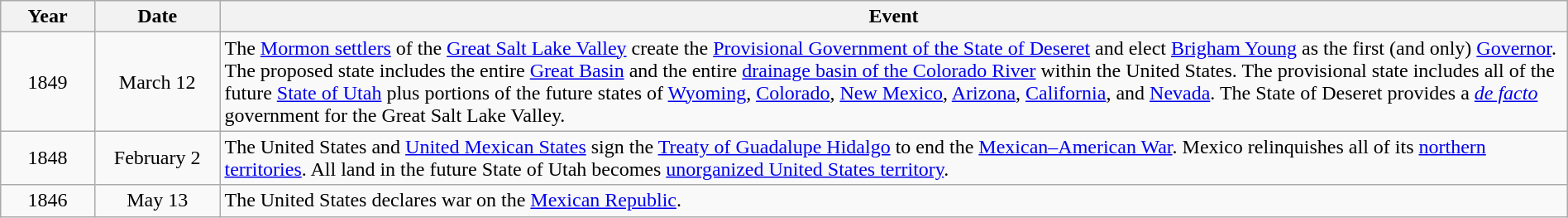<table class="wikitable" style="width:100%;">
<tr>
<th style="width:6%">Year</th>
<th style="width:8%">Date</th>
<th style="width:86%">Event</th>
</tr>
<tr>
<td align=center rowspan=1>1849</td>
<td align=center>March 12</td>
<td>The <a href='#'>Mormon settlers</a> of the <a href='#'>Great Salt Lake Valley</a> create the <a href='#'>Provisional Government of the State of Deseret</a> and elect <a href='#'>Brigham Young</a> as the first (and only) <a href='#'>Governor</a>. The proposed state includes the entire <a href='#'>Great Basin</a> and the entire <a href='#'>drainage basin of the Colorado River</a> within the United States. The provisional state includes all of the future <a href='#'>State of Utah</a> plus portions of the future states of <a href='#'>Wyoming</a>, <a href='#'>Colorado</a>, <a href='#'>New Mexico</a>, <a href='#'>Arizona</a>, <a href='#'>California</a>, and <a href='#'>Nevada</a>. The State of Deseret provides a <em><a href='#'>de facto</a></em> government for the Great Salt Lake Valley.</td>
</tr>
<tr>
<td align=center rowspan=1>1848</td>
<td align=center>February 2</td>
<td>The United States and <a href='#'>United Mexican States</a> sign the <a href='#'>Treaty of Guadalupe Hidalgo</a> to end the <a href='#'>Mexican–American War</a>.  Mexico relinquishes all of its <a href='#'>northern territories</a>.  All land in the future State of Utah becomes <a href='#'>unorganized United States territory</a>.</td>
</tr>
<tr>
<td align=center rowspan=1>1846</td>
<td align=center>May 13</td>
<td>The United States declares war on the <a href='#'>Mexican Republic</a>.</td>
</tr>
</table>
